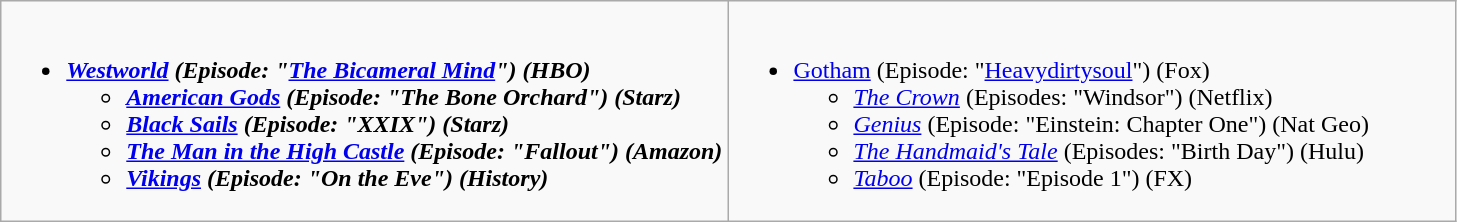<table class="wikitable">
<tr>
<td style="vertical-align:top;" width="50%"><br><ul><li><strong><em><a href='#'>Westworld</a><em> (Episode: "<a href='#'>The Bicameral Mind</a>") (HBO)<strong><ul><li></em><a href='#'>American Gods</a><em> (Episode: "The Bone Orchard") (Starz)</li><li></em><a href='#'>Black Sails</a><em> (Episode: "XXIX") (Starz)</li><li></em><a href='#'>The Man in the High Castle</a><em> (Episode: "Fallout") (Amazon)</li><li></em><a href='#'>Vikings</a><em> (Episode: "On the Eve") (History)</li></ul></li></ul></td>
<td style="vertical-align:top;" width="50%"><br><ul><li></em></strong><a href='#'>Gotham</a></em> (Episode: "<a href='#'>Heavydirtysoul</a>") (Fox)</strong><ul><li><em><a href='#'>The Crown</a></em> (Episodes: "Windsor") (Netflix)</li><li><em><a href='#'>Genius</a></em> (Episode: "Einstein: Chapter One") (Nat Geo)</li><li><em><a href='#'>The Handmaid's Tale</a></em> (Episodes: "Birth Day") (Hulu)</li><li><em><a href='#'>Taboo</a></em> (Episode: "Episode 1") (FX)</li></ul></li></ul></td>
</tr>
</table>
